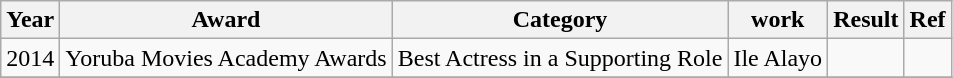<table class="wikitable plainrowheaders sortable">
<tr>
<th>Year</th>
<th>Award</th>
<th>Category</th>
<th>work</th>
<th>Result</th>
<th>Ref</th>
</tr>
<tr>
<td>2014</td>
<td>Yoruba Movies Academy Awards</td>
<td>Best Actress in a Supporting Role</td>
<td>Ile Alayo</td>
<td></td>
<td></td>
</tr>
<tr>
</tr>
</table>
